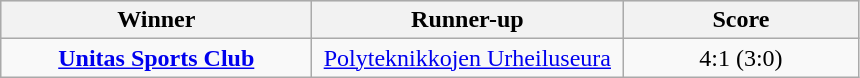<table class="wikitable">
<tr style="background-color: #dddddd;">
<th style="width:200px">Winner</th>
<th style="width:200px">Runner-up</th>
<th style="width:150px">Score</th>
</tr>
<tr>
<td align="middle"><strong><a href='#'>Unitas Sports Club</a></strong></td>
<td align="middle"><a href='#'>Polyteknikkojen Urheiluseura</a></td>
<td align="middle">4:1 (3:0)</td>
</tr>
</table>
